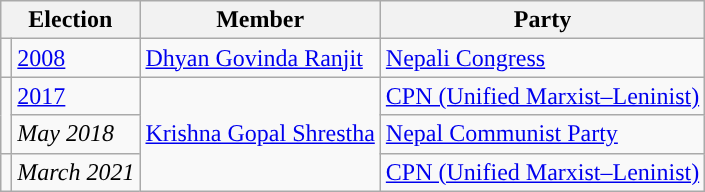<table class="wikitable">
<tr>
<th colspan="2">Election</th>
<th>Member</th>
<th>Party</th>
</tr>
<tr>
<td style="background-color:"></td>
<td><a href='#'>2008</a></td>
<td><a href='#'>Dhyan Govinda Ranjit</a></td>
<td><a href='#'>Nepali Congress</a></td>
</tr>
<tr>
<td rowspan="2" style="background-color:"></td>
<td><a href='#'>2017</a></td>
<td rowspan="3"><a href='#'>Krishna Gopal Shrestha</a></td>
<td><a href='#'>CPN (Unified Marxist–Leninist)</a></td>
</tr>
<tr>
<td><em>May 2018</em></td>
<td><a href='#'>Nepal Communist Party</a></td>
</tr>
<tr>
<td></td>
<td><em>March 2021</em></td>
<td><a href='#'>CPN (Unified Marxist–Leninist)</a></td>
</tr>
</table>
